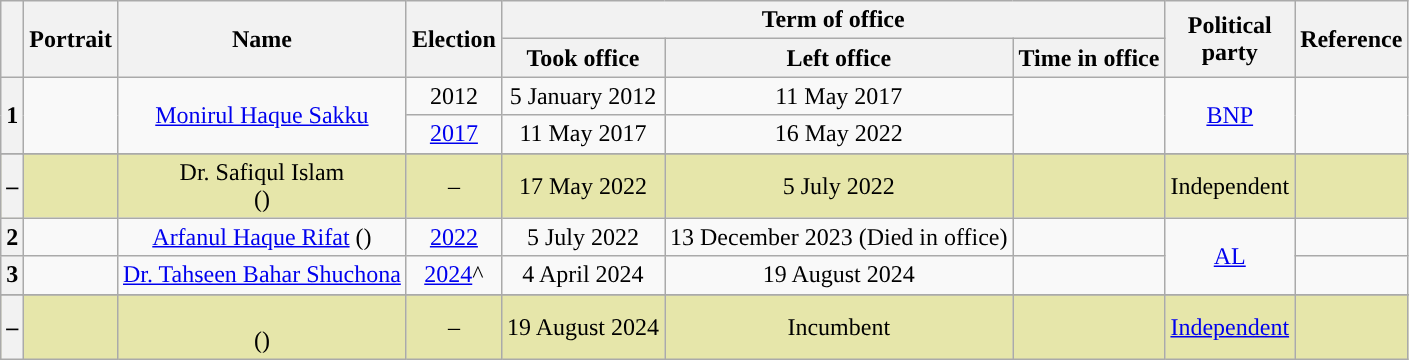<table class="wikitable" style="text-align:center">
<tr>
<th rowspan="2"></th>
<th rowspan="2">Portrait</th>
<th rowspan="2">Name<br></th>
<th rowspan="2">Election</th>
<th colspan="3"><strong>Term of office</strong></th>
<th rowspan="2"><strong>Political<br> party</strong></th>
<th rowspan="2"><strong>Reference</strong></th>
</tr>
<tr>
<th><strong>Took office</strong></th>
<th><strong>Left office</strong></th>
<th><strong>Time in office</strong></th>
</tr>
<tr>
<th rowspan="2" style="background:">1</th>
<td rowspan="2"></td>
<td rowspan="2"><a href='#'>Monirul Haque Sakku</a></td>
<td>2012</td>
<td align=center>5 January 2012</td>
<td align=center>11 May 2017</td>
<td rowspan="2"></td>
<td rowspan="2"><a href='#'>BNP</a></td>
<td rowspan="2"></td>
</tr>
<tr>
<td><a href='#'>2017</a></td>
<td align=center>11 May 2017</td>
<td align=center>16 May 2022</td>
</tr>
<tr>
</tr>
<tr style="background:#e6e6aa;">
<th style="background:">–</th>
<td align=center></td>
<td>Dr. Safiqul Islam<br>()</td>
<td>–</td>
<td align=center>17 May 2022</td>
<td align=center>5 July 2022</td>
<td></td>
<td>Independent</td>
<td></td>
</tr>
<tr>
<th style="background:">2</th>
<td align=center></td>
<td><a href='#'>Arfanul Haque Rifat</a> ()</td>
<td><a href='#'>2022</a></td>
<td align=center>5 July 2022</td>
<td align=center>13 December 2023 (Died in office)</td>
<td></td>
<td rowspan="2"><a href='#'>AL</a></td>
<td></td>
</tr>
<tr>
<th style="background:">3</th>
<td align=center></td>
<td><a href='#'>Dr. Tahseen Bahar Shuchona</a></td>
<td><a href='#'>2024</a>^</td>
<td align=center>4 April 2024</td>
<td align=center>19 August 2024</td>
<td></td>
<td></td>
</tr>
<tr>
</tr>
<tr style="background:#e6e6aa;">
<th style="background:">–</th>
<td align=center></td>
<td><br>()</td>
<td>–</td>
<td align=center>19 August 2024</td>
<td align=center>Incumbent</td>
<td></td>
<td><a href='#'>Independent</a></td>
<td></td>
</tr>
</table>
